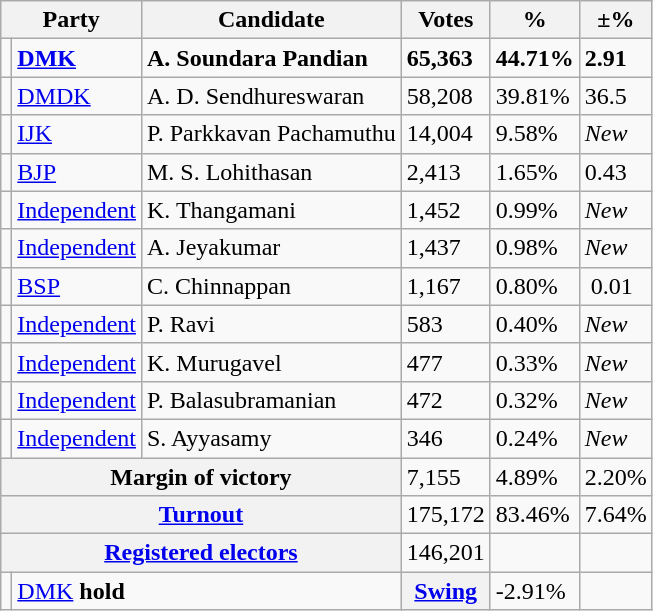<table class="wikitable">
<tr>
<th colspan="2">Party</th>
<th>Candidate</th>
<th>Votes</th>
<th>%</th>
<th>±%</th>
</tr>
<tr>
<td></td>
<td><strong><a href='#'>DMK</a></strong></td>
<td><strong>A. Soundara Pandian</strong></td>
<td><strong>65,363</strong></td>
<td><strong>44.71%</strong></td>
<td><strong>2.91</strong></td>
</tr>
<tr>
<td></td>
<td><a href='#'>DMDK</a></td>
<td>A. D. Sendhureswaran</td>
<td>58,208</td>
<td>39.81%</td>
<td>36.5</td>
</tr>
<tr>
<td></td>
<td><a href='#'>IJK</a></td>
<td>P. Parkkavan Pachamuthu</td>
<td>14,004</td>
<td>9.58%</td>
<td><em>New</em></td>
</tr>
<tr>
<td></td>
<td><a href='#'>BJP</a></td>
<td>M. S. Lohithasan</td>
<td>2,413</td>
<td>1.65%</td>
<td>0.43</td>
</tr>
<tr>
<td></td>
<td><a href='#'>Independent</a></td>
<td>K. Thangamani</td>
<td>1,452</td>
<td>0.99%</td>
<td><em>New</em></td>
</tr>
<tr>
<td></td>
<td><a href='#'>Independent</a></td>
<td>A. Jeyakumar</td>
<td>1,437</td>
<td>0.98%</td>
<td><em>New</em></td>
</tr>
<tr>
<td></td>
<td><a href='#'>BSP</a></td>
<td>C. Chinnappan</td>
<td>1,167</td>
<td>0.80%</td>
<td> 0.01</td>
</tr>
<tr>
<td></td>
<td><a href='#'>Independent</a></td>
<td>P. Ravi</td>
<td>583</td>
<td>0.40%</td>
<td><em>New</em></td>
</tr>
<tr>
<td></td>
<td><a href='#'>Independent</a></td>
<td>K. Murugavel</td>
<td>477</td>
<td>0.33%</td>
<td><em>New</em></td>
</tr>
<tr>
<td></td>
<td><a href='#'>Independent</a></td>
<td>P. Balasubramanian</td>
<td>472</td>
<td>0.32%</td>
<td><em>New</em></td>
</tr>
<tr>
<td></td>
<td><a href='#'>Independent</a></td>
<td>S. Ayyasamy</td>
<td>346</td>
<td>0.24%</td>
<td><em>New</em></td>
</tr>
<tr>
<th colspan="3">Margin of victory</th>
<td>7,155</td>
<td>4.89%</td>
<td>2.20%</td>
</tr>
<tr>
<th colspan="3"><a href='#'>Turnout</a></th>
<td>175,172</td>
<td>83.46%</td>
<td>7.64%</td>
</tr>
<tr>
<th colspan="3"><a href='#'>Registered electors</a></th>
<td>146,201</td>
<td></td>
<td></td>
</tr>
<tr>
<td></td>
<td colspan="2"><a href='#'>DMK</a> <strong>hold</strong></td>
<th><a href='#'>Swing</a></th>
<td>-2.91%</td>
<td></td>
</tr>
</table>
